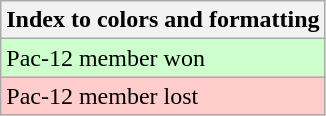<table class="wikitable">
<tr>
<th>Index to colors and formatting</th>
</tr>
<tr style="background:#cfc;">
<td>Pac-12 member won</td>
</tr>
<tr style="background:#fcc;">
<td>Pac-12 member lost</td>
</tr>
</table>
